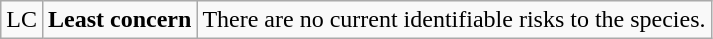<table class="wikitable" style="text-align:left">
<tr>
<td>LC</td>
<td><strong>Least concern</strong></td>
<td>There are no current identifiable risks to the species.</td>
</tr>
</table>
